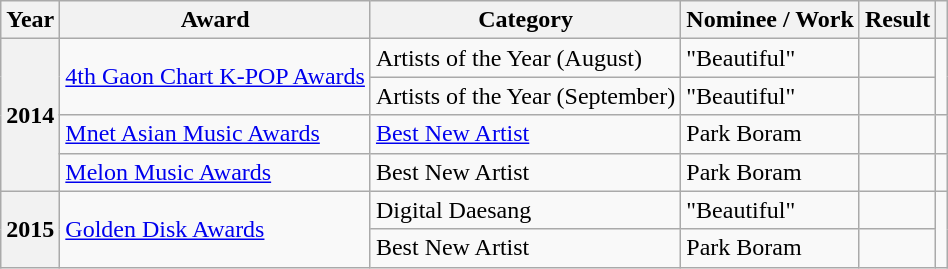<table class="wikitable plainrowheaders sortable">
<tr>
<th scope="col">Year</th>
<th scope="col">Award</th>
<th scope="col">Category</th>
<th scope="col">Nominee / Work</th>
<th scope="col">Result</th>
<th scope="col" class="unsortable"></th>
</tr>
<tr>
<th scope="row" rowspan="4">2014</th>
<td rowspan="2"><a href='#'>4th Gaon Chart K-POP Awards</a></td>
<td>Artists of the Year (August)</td>
<td>"Beautiful"</td>
<td></td>
<td rowspan="2" style="text-align:center"></td>
</tr>
<tr>
<td>Artists of the Year (September)</td>
<td>"Beautiful"</td>
<td></td>
</tr>
<tr>
<td><a href='#'>Mnet Asian Music Awards</a></td>
<td><a href='#'>Best New Artist</a></td>
<td>Park Boram</td>
<td></td>
<td style="text-align:center"></td>
</tr>
<tr>
<td><a href='#'>Melon Music Awards</a></td>
<td>Best New Artist</td>
<td>Park Boram</td>
<td></td>
<td style="text-align:center"></td>
</tr>
<tr>
<th scope="row" rowspan="2">2015</th>
<td rowspan="2"><a href='#'>Golden Disk Awards</a></td>
<td>Digital Daesang</td>
<td>"Beautiful"</td>
<td></td>
<td rowspan="2" style="text-align:center"></td>
</tr>
<tr>
<td>Best New Artist</td>
<td>Park Boram</td>
<td></td>
</tr>
</table>
